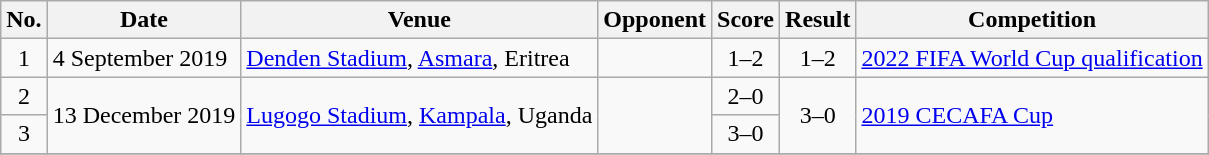<table class="wikitable sortable">
<tr>
<th scope="col">No.</th>
<th scope="col">Date</th>
<th scope="col">Venue</th>
<th scope="col">Opponent</th>
<th scope="col">Score</th>
<th scope="col">Result</th>
<th scope="col">Competition</th>
</tr>
<tr>
<td align="center">1</td>
<td>4 September 2019</td>
<td><a href='#'>Denden Stadium</a>, <a href='#'>Asmara</a>, Eritrea</td>
<td></td>
<td align="center">1–2</td>
<td align="center">1–2</td>
<td><a href='#'>2022 FIFA World Cup qualification</a></td>
</tr>
<tr>
<td align="center">2</td>
<td rowspan=2>13 December 2019</td>
<td rowspan=2><a href='#'>Lugogo Stadium</a>, <a href='#'>Kampala</a>, Uganda</td>
<td rowspan=2></td>
<td align="center">2–0</td>
<td rowspan=2 align="center">3–0</td>
<td rowspan=2><a href='#'>2019 CECAFA Cup</a></td>
</tr>
<tr>
<td align="center">3</td>
<td align="center">3–0</td>
</tr>
<tr>
</tr>
</table>
